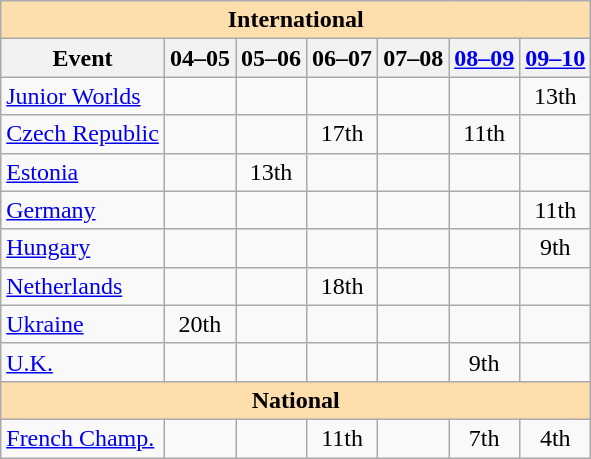<table class="wikitable" style="text-align:center">
<tr>
<th style="background-color: #ffdead; " colspan=7 align=center>International</th>
</tr>
<tr>
<th>Event</th>
<th>04–05</th>
<th>05–06</th>
<th>06–07</th>
<th>07–08</th>
<th><a href='#'>08–09</a></th>
<th><a href='#'>09–10</a></th>
</tr>
<tr>
<td align=left><a href='#'>Junior Worlds</a></td>
<td></td>
<td></td>
<td></td>
<td></td>
<td></td>
<td>13th</td>
</tr>
<tr>
<td align=left> <a href='#'>Czech Republic</a></td>
<td></td>
<td></td>
<td>17th</td>
<td></td>
<td>11th</td>
<td></td>
</tr>
<tr>
<td align=left> <a href='#'>Estonia</a></td>
<td></td>
<td>13th</td>
<td></td>
<td></td>
<td></td>
<td></td>
</tr>
<tr>
<td align=left> <a href='#'>Germany</a></td>
<td></td>
<td></td>
<td></td>
<td></td>
<td></td>
<td>11th</td>
</tr>
<tr>
<td align=left> <a href='#'>Hungary</a></td>
<td></td>
<td></td>
<td></td>
<td></td>
<td></td>
<td>9th</td>
</tr>
<tr>
<td align=left> <a href='#'>Netherlands</a></td>
<td></td>
<td></td>
<td>18th</td>
<td></td>
<td></td>
<td></td>
</tr>
<tr>
<td align=left> <a href='#'>Ukraine</a></td>
<td>20th</td>
<td></td>
<td></td>
<td></td>
<td></td>
<td></td>
</tr>
<tr>
<td align=left> <a href='#'>U.K.</a></td>
<td></td>
<td></td>
<td></td>
<td></td>
<td>9th</td>
<td></td>
</tr>
<tr>
<th style="background-color: #ffdead; " colspan=7 align=center>National</th>
</tr>
<tr>
<td align=left><a href='#'>French Champ.</a></td>
<td></td>
<td></td>
<td>11th</td>
<td></td>
<td>7th</td>
<td>4th</td>
</tr>
</table>
